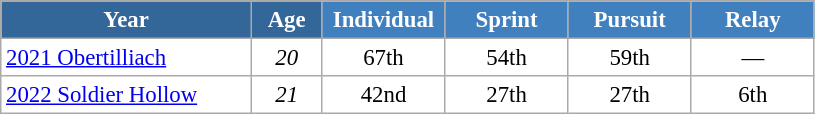<table class="wikitable" style="font-size:95%; text-align:center; border:grey solid 1px; border-collapse:collapse; background:#ffffff;">
<tr>
<th style="background-color:#369; color:white;    width:160px;">Year</th>
<th style="background-color:#369; color:white;    width:40px;">Age</th>
<th style="background-color:#4180be; color:white; width:75px;">Individual</th>
<th style="background-color:#4180be; color:white; width:75px;">Sprint</th>
<th style="background-color:#4180be; color:white; width:75px;">Pursuit</th>
<th style="background-color:#4180be; color:white; width:75px;">Relay</th>
</tr>
<tr>
<td align=left> <a href='#'>2021 Obertilliach</a></td>
<td><em>20</em></td>
<td>67th</td>
<td>54th</td>
<td>59th</td>
<td>—</td>
</tr>
<tr>
<td align=left> <a href='#'>2022 Soldier Hollow</a></td>
<td><em>21</em></td>
<td>42nd</td>
<td>27th</td>
<td>27th</td>
<td>6th</td>
</tr>
</table>
